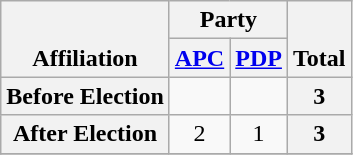<table class=wikitable style="text-align:center">
<tr style="vertical-align:bottom;">
<th rowspan=2>Affiliation</th>
<th colspan=2>Party</th>
<th rowspan=2>Total</th>
</tr>
<tr>
<th><a href='#'>APC</a></th>
<th><a href='#'>PDP</a></th>
</tr>
<tr>
<th>Before Election</th>
<td></td>
<td></td>
<th>3</th>
</tr>
<tr>
<th>After Election</th>
<td>2</td>
<td>1</td>
<th>3</th>
</tr>
<tr>
</tr>
</table>
